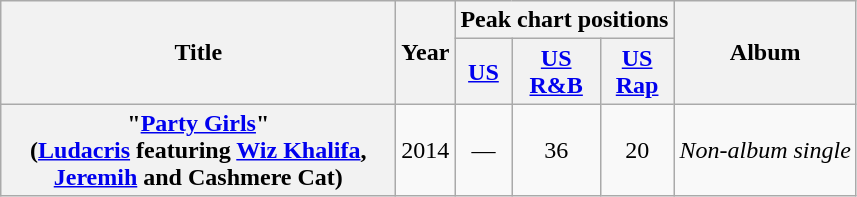<table class="wikitable plainrowheaders" style="text-align:center;">
<tr>
<th rowspan="2" scope="col" style="width:16em;">Title</th>
<th rowspan="2" scope="col">Year</th>
<th colspan="3">Peak chart positions</th>
<th scope="col" rowspan="2">Album</th>
</tr>
<tr>
<th><a href='#'>US</a></th>
<th><a href='#'>US<br>R&B</a></th>
<th><a href='#'>US<br>Rap</a></th>
</tr>
<tr>
<th scope="row">"<a href='#'>Party Girls</a>"<br><span>(<a href='#'>Ludacris</a> featuring <a href='#'>Wiz Khalifa</a>, <a href='#'>Jeremih</a> and Cashmere Cat)</span></th>
<td>2014</td>
<td>—</td>
<td>36</td>
<td>20</td>
<td><em>Non-album single</em></td>
</tr>
</table>
